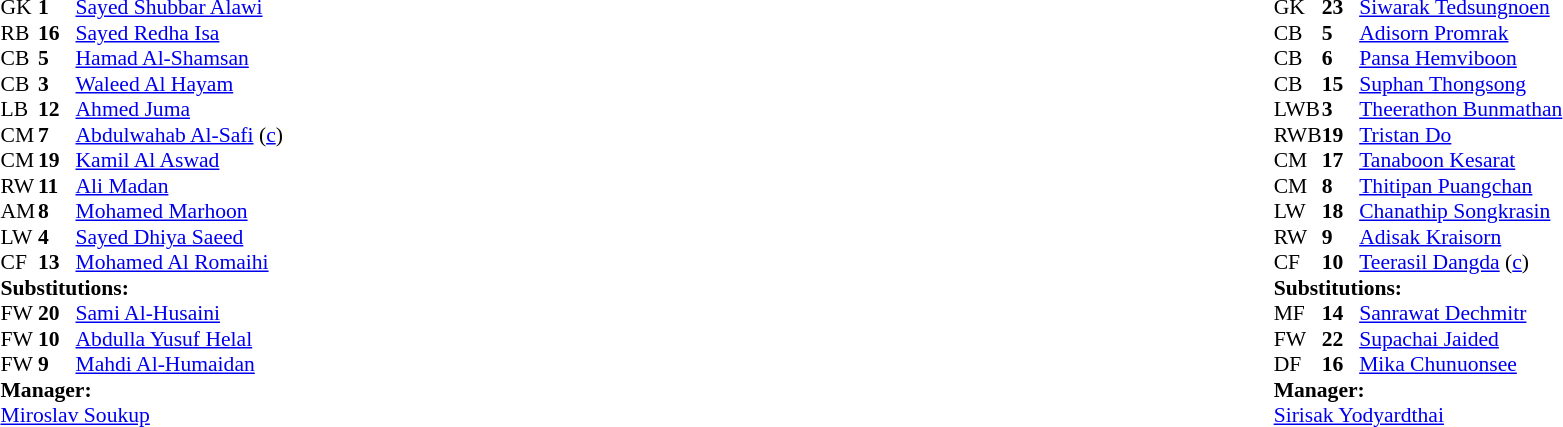<table width="100%">
<tr>
<td valign="top" width="40%"><br><table style="font-size:90%" cellspacing="0" cellpadding="0">
<tr>
<th width=25></th>
<th width=25></th>
</tr>
<tr>
<td>GK</td>
<td><strong>1</strong></td>
<td><a href='#'>Sayed Shubbar Alawi</a></td>
</tr>
<tr>
<td>RB</td>
<td><strong>16</strong></td>
<td><a href='#'>Sayed Redha Isa</a></td>
</tr>
<tr>
<td>CB</td>
<td><strong>5</strong></td>
<td><a href='#'>Hamad Al-Shamsan</a></td>
</tr>
<tr>
<td>CB</td>
<td><strong>3</strong></td>
<td><a href='#'>Waleed Al Hayam</a></td>
</tr>
<tr>
<td>LB</td>
<td><strong>12</strong></td>
<td><a href='#'>Ahmed Juma</a></td>
<td></td>
<td></td>
</tr>
<tr>
<td>CM</td>
<td><strong>7</strong></td>
<td><a href='#'>Abdulwahab Al-Safi</a> (<a href='#'>c</a>)</td>
</tr>
<tr>
<td>CM</td>
<td><strong>19</strong></td>
<td><a href='#'>Kamil Al Aswad</a></td>
</tr>
<tr>
<td>RW</td>
<td><strong>11</strong></td>
<td><a href='#'>Ali Madan</a></td>
<td></td>
<td></td>
</tr>
<tr>
<td>AM</td>
<td><strong>8</strong></td>
<td><a href='#'>Mohamed Marhoon</a></td>
<td></td>
<td></td>
</tr>
<tr>
<td>LW</td>
<td><strong>4</strong></td>
<td><a href='#'>Sayed Dhiya Saeed</a></td>
</tr>
<tr>
<td>CF</td>
<td><strong>13</strong></td>
<td><a href='#'>Mohamed Al Romaihi</a></td>
</tr>
<tr>
<td colspan=3><strong>Substitutions:</strong></td>
</tr>
<tr>
<td>FW</td>
<td><strong>20</strong></td>
<td><a href='#'>Sami Al-Husaini</a></td>
<td></td>
<td></td>
</tr>
<tr>
<td>FW</td>
<td><strong>10</strong></td>
<td><a href='#'>Abdulla Yusuf Helal</a></td>
<td></td>
<td></td>
</tr>
<tr>
<td>FW</td>
<td><strong>9</strong></td>
<td><a href='#'>Mahdi Al-Humaidan</a></td>
<td></td>
<td></td>
</tr>
<tr>
<td colspan=3><strong>Manager:</strong></td>
</tr>
<tr>
<td colspan=3> <a href='#'>Miroslav Soukup</a></td>
</tr>
</table>
</td>
<td valign="top"></td>
<td valign="top" width="50%"><br><table style="font-size:90%; margin:auto" cellspacing="0" cellpadding="0">
<tr>
<th width=25></th>
<th width=25></th>
</tr>
<tr>
<td>GK</td>
<td><strong>23</strong></td>
<td><a href='#'>Siwarak Tedsungnoen</a></td>
</tr>
<tr>
<td>CB</td>
<td><strong>5</strong></td>
<td><a href='#'>Adisorn Promrak</a></td>
<td></td>
<td></td>
</tr>
<tr>
<td>CB</td>
<td><strong>6</strong></td>
<td><a href='#'>Pansa Hemviboon</a></td>
<td></td>
</tr>
<tr>
<td>CB</td>
<td><strong>15</strong></td>
<td><a href='#'>Suphan Thongsong</a></td>
<td></td>
</tr>
<tr>
<td>LWB</td>
<td><strong>3</strong></td>
<td><a href='#'>Theerathon Bunmathan</a></td>
</tr>
<tr>
<td>RWB</td>
<td><strong>19</strong></td>
<td><a href='#'>Tristan Do</a></td>
</tr>
<tr>
<td>CM</td>
<td><strong>17</strong></td>
<td><a href='#'>Tanaboon Kesarat</a></td>
<td></td>
<td></td>
</tr>
<tr>
<td>CM</td>
<td><strong>8</strong></td>
<td><a href='#'>Thitipan Puangchan</a></td>
</tr>
<tr>
<td>LW</td>
<td><strong>18</strong></td>
<td><a href='#'>Chanathip Songkrasin</a></td>
</tr>
<tr>
<td>RW</td>
<td><strong>9</strong></td>
<td><a href='#'>Adisak Kraisorn</a></td>
<td></td>
<td></td>
</tr>
<tr>
<td>CF</td>
<td><strong>10</strong></td>
<td><a href='#'>Teerasil Dangda</a> (<a href='#'>c</a>)</td>
</tr>
<tr>
<td colspan=3><strong>Substitutions:</strong></td>
</tr>
<tr>
<td>MF</td>
<td><strong>14</strong></td>
<td><a href='#'>Sanrawat Dechmitr</a></td>
<td></td>
<td></td>
</tr>
<tr>
<td>FW</td>
<td><strong>22</strong></td>
<td><a href='#'>Supachai Jaided</a></td>
<td></td>
<td></td>
</tr>
<tr>
<td>DF</td>
<td><strong>16</strong></td>
<td><a href='#'>Mika Chunuonsee</a></td>
<td></td>
<td></td>
</tr>
<tr>
<td colspan=3><strong>Manager:</strong></td>
</tr>
<tr>
<td colspan=3><a href='#'>Sirisak Yodyardthai</a></td>
</tr>
</table>
</td>
</tr>
</table>
